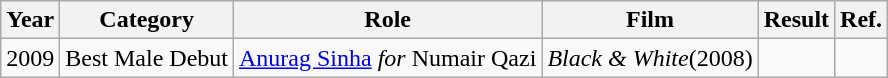<table class="wikitable">
<tr>
<th><strong>Year</strong></th>
<th><strong>Category</strong></th>
<th><strong>Role</strong></th>
<th><strong>Film</strong></th>
<th><strong>Result</strong></th>
<th>Ref.</th>
</tr>
<tr>
<td>2009</td>
<td>Best Male Debut</td>
<td><a href='#'>Anurag Sinha</a>    <em>for</em> Numair Qazi</td>
<td><em>Black & White</em>(2008)</td>
<td></td>
<td></td>
</tr>
</table>
